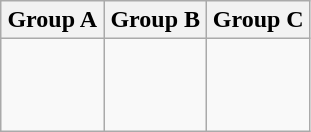<table class="wikitable">
<tr>
<th width=33%>Group A</th>
<th width=33%>Group B</th>
<th width=33%>Group C</th>
</tr>
<tr>
<td><br><br>
<br>
</td>
<td><br><br>
<br>
</td>
<td><br><br>
<br>
</td>
</tr>
</table>
